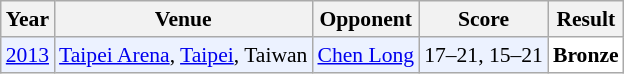<table class="sortable wikitable" style="font-size: 90%;">
<tr>
<th>Year</th>
<th>Venue</th>
<th>Opponent</th>
<th>Score</th>
<th>Result</th>
</tr>
<tr style="background:#ECF2FF">
<td align="center"><a href='#'>2013</a></td>
<td align="left"><a href='#'>Taipei Arena</a>, <a href='#'>Taipei</a>, Taiwan</td>
<td align="left"> <a href='#'>Chen Long</a></td>
<td align="left">17–21, 15–21</td>
<td style="text-align:left; background:white"> <strong>Bronze</strong></td>
</tr>
</table>
